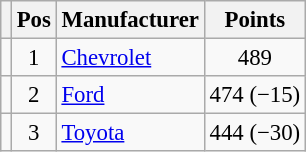<table class="wikitable" style="font-size: 95%;">
<tr>
<th></th>
<th>Pos</th>
<th>Manufacturer</th>
<th>Points</th>
</tr>
<tr>
<td align="left"></td>
<td style="text-align:center;">1</td>
<td><a href='#'>Chevrolet</a></td>
<td style="text-align:center;">489</td>
</tr>
<tr>
<td align="left"></td>
<td style="text-align:center;">2</td>
<td><a href='#'>Ford</a></td>
<td style="text-align:center;">474 (−15)</td>
</tr>
<tr>
<td align="left"></td>
<td style="text-align:center;">3</td>
<td><a href='#'>Toyota</a></td>
<td style="text-align:center;">444 (−30)</td>
</tr>
</table>
